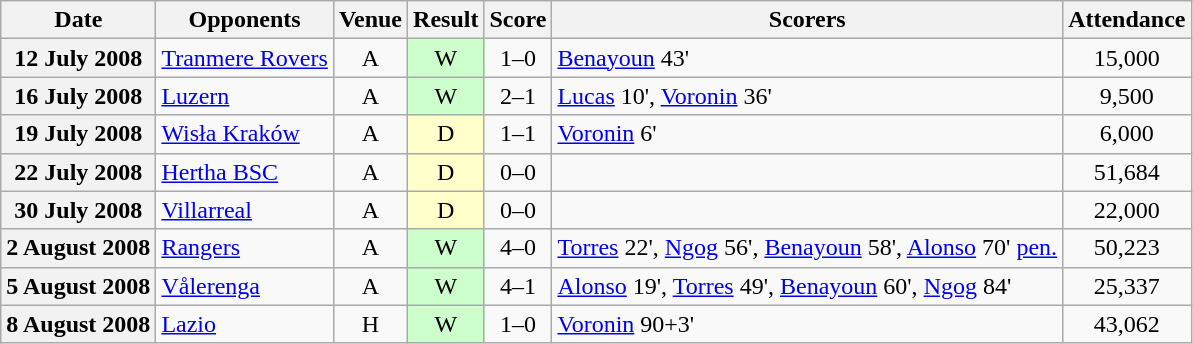<table class="sortable wikitable plainrowheaders" style="text-align:center">
<tr>
<th scope="col">Date</th>
<th scope="col">Opponents</th>
<th scope="col">Venue</th>
<th scope="col">Result</th>
<th scope="col">Score</th>
<th scope="col">Scorers</th>
<th scope="col">Attendance</th>
</tr>
<tr>
<th scope="row">12 July 2008</th>
<td align="left"><a href='#'>Tranmere Rovers</a></td>
<td>A</td>
<td style="background:#cfc">W</td>
<td>1–0</td>
<td align="left"><a href='#'>Benayoun</a> 43'</td>
<td>15,000</td>
</tr>
<tr>
<th scope="row">16 July 2008</th>
<td align="left"><a href='#'>Luzern</a></td>
<td>A</td>
<td style="background:#cfc">W</td>
<td>2–1</td>
<td align="left"><a href='#'>Lucas</a> 10', <a href='#'>Voronin</a> 36'</td>
<td>9,500</td>
</tr>
<tr>
<th scope="row">19 July 2008</th>
<td align="left"><a href='#'>Wisła Kraków</a></td>
<td>A</td>
<td style="background:#ffc">D</td>
<td>1–1</td>
<td align="left"><a href='#'>Voronin</a> 6'</td>
<td>6,000</td>
</tr>
<tr>
<th scope="row">22 July 2008</th>
<td align="left"><a href='#'>Hertha BSC</a></td>
<td>A</td>
<td style="background:#ffc">D</td>
<td>0–0</td>
<td align="left"></td>
<td>51,684</td>
</tr>
<tr>
<th scope="row">30 July 2008</th>
<td align="left"><a href='#'>Villarreal</a></td>
<td>A</td>
<td style="background:#ffc">D</td>
<td>0–0</td>
<td align="left"></td>
<td>22,000</td>
</tr>
<tr>
<th scope="row">2 August 2008</th>
<td align="left"><a href='#'>Rangers</a></td>
<td>A</td>
<td style="background:#cfc">W</td>
<td>4–0</td>
<td align="left"><a href='#'>Torres</a> 22', <a href='#'>Ngog</a> 56', <a href='#'>Benayoun</a> 58', <a href='#'>Alonso</a> 70' <a href='#'>pen.</a></td>
<td>50,223</td>
</tr>
<tr>
<th scope="row">5 August 2008</th>
<td align="left"><a href='#'>Vålerenga</a></td>
<td>A</td>
<td style="background:#cfc">W</td>
<td>4–1</td>
<td align="left"><a href='#'>Alonso</a> 19', <a href='#'>Torres</a> 49', <a href='#'>Benayoun</a> 60', <a href='#'>Ngog</a> 84'</td>
<td>25,337</td>
</tr>
<tr>
<th scope="row">8 August 2008</th>
<td align="left"><a href='#'>Lazio</a></td>
<td>H</td>
<td style="background:#cfc">W</td>
<td>1–0</td>
<td align="left"><a href='#'>Voronin</a> 90+3'</td>
<td>43,062</td>
</tr>
</table>
